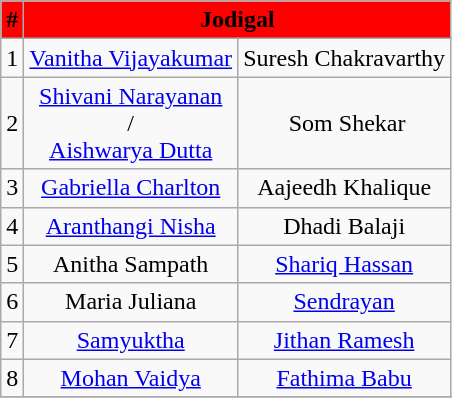<table class="wikitable" style="text-align:center">
<tr>
<th scope="col" style ="background: #FF0000;"style="background: #FF7F00 ;color:black">#</th>
<th scope="col" style ="background: #FF0000;"style="background: #FF7F00 ;color:black"  colspan="2">Jodigal</th>
</tr>
<tr>
<td>1</td>
<td><a href='#'>Vanitha Vijayakumar</a> <br> </td>
<td>Suresh Chakravarthy <br> </td>
</tr>
<tr>
<td>2</td>
<td><a href='#'>Shivani Narayanan</a> <br>  /<br> <a href='#'>Aishwarya Dutta</a> <br> </td>
<td> Som Shekar <br> </td>
</tr>
<tr>
<td>3</td>
<td><a href='#'>Gabriella Charlton</a> <br> </td>
<td>Aajeedh Khalique <br> </td>
</tr>
<tr>
<td>4</td>
<td><a href='#'>Aranthangi Nisha</a> <br> </td>
<td>Dhadi Balaji <br> </td>
</tr>
<tr>
<td>5</td>
<td>Anitha Sampath  <br> </td>
<td><a href='#'>Shariq Hassan</a> <br> </td>
</tr>
<tr>
<td>6</td>
<td>Maria Juliana <br> </td>
<td><a href='#'>Sendrayan</a> <br> </td>
</tr>
<tr>
<td>7</td>
<td><a href='#'>Samyuktha</a><br> </td>
<td><a href='#'>Jithan Ramesh</a> <br> </td>
</tr>
<tr>
<td>8</td>
<td><a href='#'>Mohan Vaidya</a> <br> </td>
<td><a href='#'>Fathima Babu</a> <br> </td>
</tr>
<tr>
</tr>
</table>
